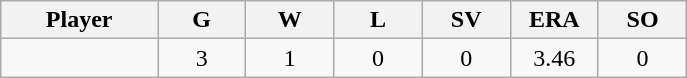<table class="wikitable sortable">
<tr>
<th bgcolor="#DDDDFF" width="16%">Player</th>
<th bgcolor="#DDDDFF" width="9%">G</th>
<th bgcolor="#DDDDFF" width="9%">W</th>
<th bgcolor="#DDDDFF" width="9%">L</th>
<th bgcolor="#DDDDFF" width="9%">SV</th>
<th bgcolor="#DDDDFF" width="9%">ERA</th>
<th bgcolor="#DDDDFF" width="9%">SO</th>
</tr>
<tr align="center">
<td></td>
<td>3</td>
<td>1</td>
<td>0</td>
<td>0</td>
<td>3.46</td>
<td>0</td>
</tr>
</table>
